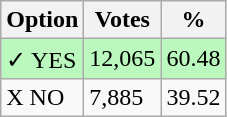<table class="wikitable">
<tr>
<th>Option</th>
<th>Votes</th>
<th>%</th>
</tr>
<tr>
<td style=background:#bbf8be>✓ YES</td>
<td style=background:#bbf8be>12,065</td>
<td style=background:#bbf8be>60.48</td>
</tr>
<tr>
<td>X NO</td>
<td>7,885</td>
<td>39.52</td>
</tr>
</table>
